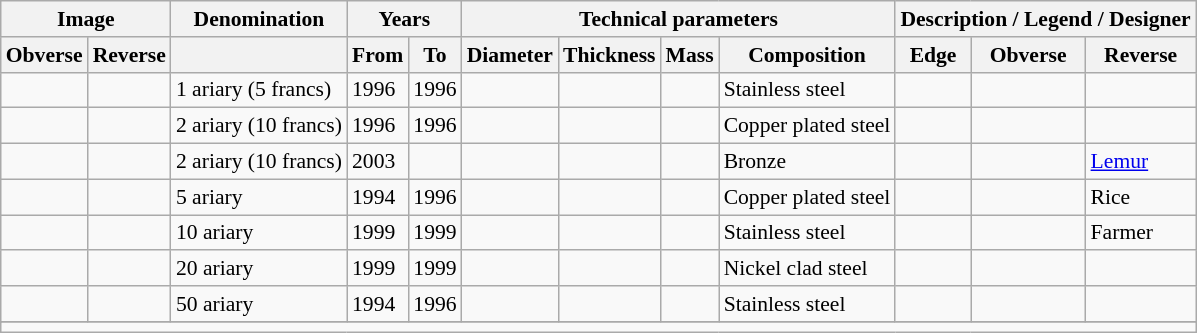<table class="wikitable" style="font-size: 90%">
<tr>
<th colspan="2">Image</th>
<th colspan=1>Denomination</th>
<th colspan="2">Years</th>
<th colspan="4">Technical parameters</th>
<th colspan="3">Description / Legend / Designer</th>
</tr>
<tr>
<th>Obverse</th>
<th>Reverse</th>
<th></th>
<th>From</th>
<th>To</th>
<th>Diameter</th>
<th>Thickness</th>
<th>Mass</th>
<th>Composition</th>
<th>Edge</th>
<th>Obverse</th>
<th>Reverse</th>
</tr>
<tr>
<td></td>
<td></td>
<td>1 ariary (5 francs)</td>
<td>1996</td>
<td>1996</td>
<td></td>
<td></td>
<td></td>
<td>Stainless steel</td>
<td></td>
<td></td>
<td></td>
</tr>
<tr>
<td align="center"></td>
<td align="center"></td>
<td>2 ariary (10 francs)</td>
<td>1996</td>
<td>1996</td>
<td></td>
<td></td>
<td></td>
<td>Copper plated steel</td>
<td></td>
<td></td>
<td></td>
</tr>
<tr>
<td></td>
<td></td>
<td>2 ariary (10 francs)</td>
<td>2003</td>
<td></td>
<td></td>
<td></td>
<td></td>
<td>Bronze</td>
<td></td>
<td></td>
<td><a href='#'>Lemur</a></td>
</tr>
<tr>
<td align="center"></td>
<td align="center"></td>
<td>5 ariary</td>
<td>1994</td>
<td>1996</td>
<td></td>
<td></td>
<td></td>
<td>Copper plated steel</td>
<td></td>
<td></td>
<td>Rice</td>
</tr>
<tr>
<td></td>
<td></td>
<td>10 ariary</td>
<td>1999</td>
<td>1999</td>
<td></td>
<td></td>
<td></td>
<td>Stainless steel</td>
<td></td>
<td></td>
<td>Farmer</td>
</tr>
<tr>
<td align="center"></td>
<td align="center"></td>
<td>20 ariary</td>
<td>1999</td>
<td>1999</td>
<td></td>
<td></td>
<td></td>
<td>Nickel clad steel</td>
<td></td>
<td></td>
<td></td>
</tr>
<tr>
<td align="center"></td>
<td align="center"></td>
<td>50 ariary</td>
<td>1994</td>
<td>1996</td>
<td></td>
<td></td>
<td></td>
<td>Stainless steel</td>
<td></td>
<td></td>
<td></td>
</tr>
<tr>
</tr>
<tr>
<td colspan="12"></td>
</tr>
</table>
